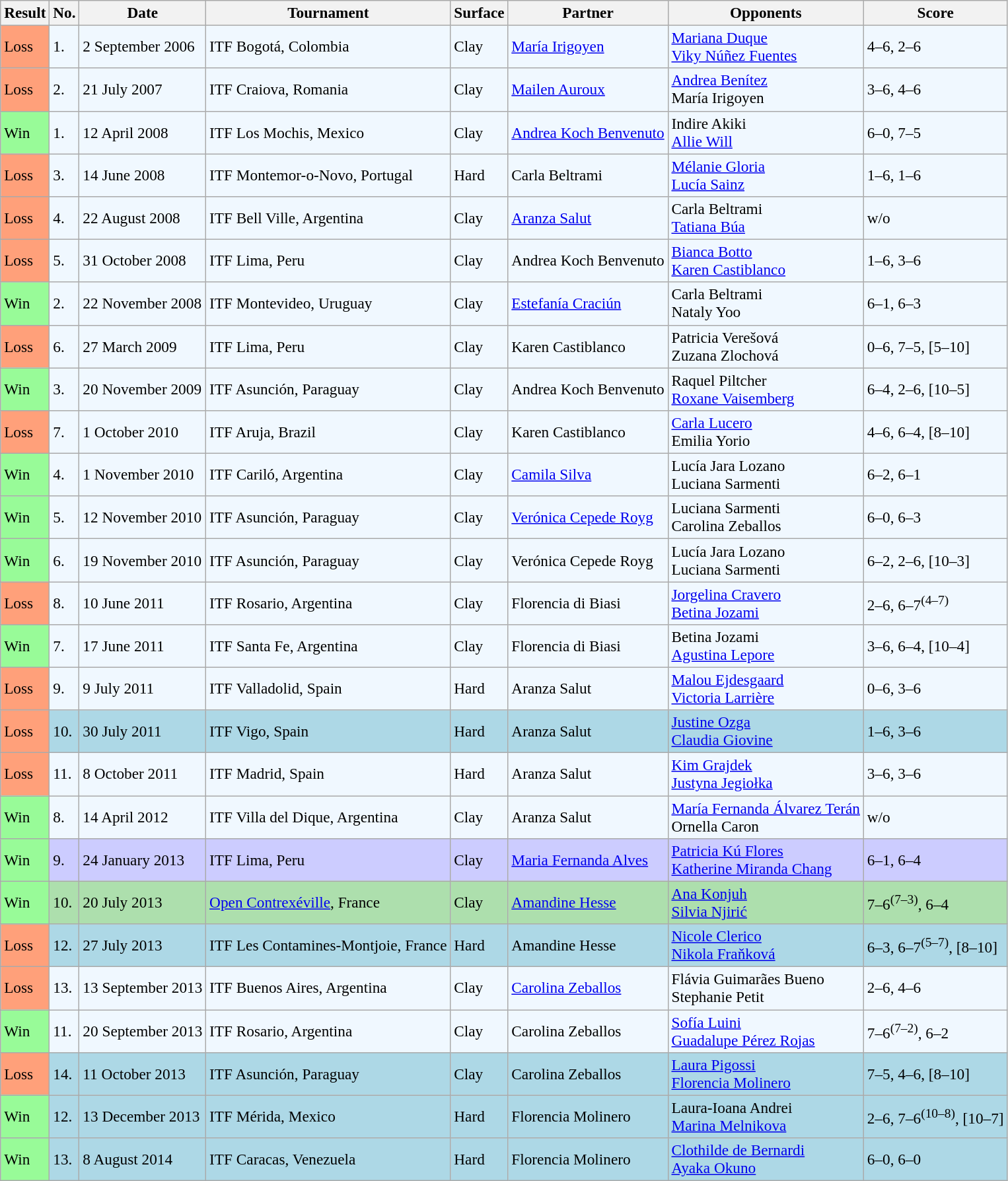<table class="sortable wikitable" style=font-size:97%>
<tr>
<th>Result</th>
<th>No.</th>
<th>Date</th>
<th>Tournament</th>
<th>Surface</th>
<th>Partner</th>
<th>Opponents</th>
<th class="unsortable">Score</th>
</tr>
<tr style="background:#f0f8ff;">
<td style="background:#ffa07a;">Loss</td>
<td>1.</td>
<td>2 September 2006</td>
<td>ITF Bogotá, Colombia</td>
<td>Clay</td>
<td> <a href='#'>María Irigoyen</a></td>
<td> <a href='#'>Mariana Duque</a> <br>  <a href='#'>Viky Núñez Fuentes</a></td>
<td>4–6, 2–6</td>
</tr>
<tr style="background:#f0f8ff;">
<td style="background:#ffa07a;">Loss</td>
<td>2.</td>
<td>21 July 2007</td>
<td>ITF Craiova, Romania</td>
<td>Clay</td>
<td> <a href='#'>Mailen Auroux</a></td>
<td> <a href='#'>Andrea Benítez</a> <br>  María Irigoyen</td>
<td>3–6, 4–6</td>
</tr>
<tr style="background:#f0f8ff;">
<td style="background:#98fb98;">Win</td>
<td>1.</td>
<td>12 April 2008</td>
<td>ITF Los Mochis, Mexico</td>
<td>Clay</td>
<td> <a href='#'>Andrea Koch Benvenuto</a></td>
<td> Indire Akiki <br>  <a href='#'>Allie Will</a></td>
<td>6–0, 7–5</td>
</tr>
<tr style="background:#f0f8ff;">
<td style="background:#ffa07a;">Loss</td>
<td>3.</td>
<td>14 June 2008</td>
<td>ITF Montemor-o-Novo, Portugal</td>
<td>Hard</td>
<td> Carla Beltrami</td>
<td> <a href='#'>Mélanie Gloria</a> <br>  <a href='#'>Lucía Sainz</a></td>
<td>1–6, 1–6</td>
</tr>
<tr style="background:#f0f8ff;">
<td style="background:#ffa07a;">Loss</td>
<td>4.</td>
<td>22 August 2008</td>
<td>ITF Bell Ville, Argentina</td>
<td>Clay</td>
<td> <a href='#'>Aranza Salut</a></td>
<td> Carla Beltrami <br>  <a href='#'>Tatiana Búa</a></td>
<td>w/o</td>
</tr>
<tr style="background:#f0f8ff;">
<td style="background:#ffa07a;">Loss</td>
<td>5.</td>
<td>31 October 2008</td>
<td>ITF Lima, Peru</td>
<td>Clay</td>
<td> Andrea Koch Benvenuto</td>
<td> <a href='#'>Bianca Botto</a> <br>  <a href='#'>Karen Castiblanco</a></td>
<td>1–6, 3–6</td>
</tr>
<tr style="background:#f0f8ff;">
<td style="background:#98fb98;">Win</td>
<td>2.</td>
<td>22 November 2008</td>
<td>ITF Montevideo, Uruguay</td>
<td>Clay</td>
<td> <a href='#'>Estefanía Craciún</a></td>
<td> Carla Beltrami <br>  Nataly Yoo</td>
<td>6–1, 6–3</td>
</tr>
<tr style="background:#f0f8ff;">
<td style="background:#ffa07a;">Loss</td>
<td>6.</td>
<td>27 March 2009</td>
<td>ITF Lima, Peru</td>
<td>Clay</td>
<td> Karen Castiblanco</td>
<td> Patricia Verešová <br>  Zuzana Zlochová</td>
<td>0–6, 7–5, [5–10]</td>
</tr>
<tr style="background:#f0f8ff;">
<td style="background:#98fb98;">Win</td>
<td>3.</td>
<td>20 November 2009</td>
<td>ITF Asunción, Paraguay</td>
<td>Clay</td>
<td> Andrea Koch Benvenuto</td>
<td> Raquel Piltcher <br>  <a href='#'>Roxane Vaisemberg</a></td>
<td>6–4, 2–6, [10–5]</td>
</tr>
<tr style="background:#f0f8ff;">
<td style="background:#ffa07a;">Loss</td>
<td>7.</td>
<td>1 October 2010</td>
<td>ITF Aruja, Brazil</td>
<td>Clay</td>
<td> Karen Castiblanco</td>
<td> <a href='#'>Carla Lucero</a> <br>  Emilia Yorio</td>
<td>4–6, 6–4, [8–10]</td>
</tr>
<tr style="background:#f0f8ff;">
<td style="background:#98fb98;">Win</td>
<td>4.</td>
<td>1 November 2010</td>
<td>ITF Cariló, Argentina</td>
<td>Clay</td>
<td> <a href='#'>Camila Silva</a></td>
<td> Lucía Jara Lozano <br>  Luciana Sarmenti</td>
<td>6–2, 6–1</td>
</tr>
<tr style="background:#f0f8ff;">
<td style="background:#98fb98;">Win</td>
<td>5.</td>
<td>12 November 2010</td>
<td>ITF Asunción, Paraguay</td>
<td>Clay</td>
<td> <a href='#'>Verónica Cepede Royg</a></td>
<td> Luciana Sarmenti <br>  Carolina Zeballos</td>
<td>6–0, 6–3</td>
</tr>
<tr style="background:#f0f8ff;">
<td style="background:#98fb98;">Win</td>
<td>6.</td>
<td>19 November 2010</td>
<td>ITF Asunción, Paraguay</td>
<td>Clay</td>
<td> Verónica Cepede Royg</td>
<td> Lucía Jara Lozano <br>  Luciana Sarmenti</td>
<td>6–2, 2–6, [10–3]</td>
</tr>
<tr style="background:#f0f8ff;">
<td style="background:#ffa07a;">Loss</td>
<td>8.</td>
<td>10 June 2011</td>
<td>ITF Rosario, Argentina</td>
<td>Clay</td>
<td> Florencia di Biasi</td>
<td> <a href='#'>Jorgelina Cravero</a> <br>  <a href='#'>Betina Jozami</a></td>
<td>2–6, 6–7<sup>(4–7)</sup></td>
</tr>
<tr style="background:#f0f8ff;">
<td style="background:#98fb98;">Win</td>
<td>7.</td>
<td>17 June 2011</td>
<td>ITF Santa Fe, Argentina</td>
<td>Clay</td>
<td> Florencia di Biasi</td>
<td> Betina Jozami <br>  <a href='#'>Agustina Lepore</a></td>
<td>3–6, 6–4, [10–4]</td>
</tr>
<tr style="background:#f0f8ff;">
<td style="background:#ffa07a;">Loss</td>
<td>9.</td>
<td>9 July 2011</td>
<td>ITF Valladolid, Spain</td>
<td>Hard</td>
<td> Aranza Salut</td>
<td> <a href='#'>Malou Ejdesgaard</a> <br>  <a href='#'>Victoria Larrière</a></td>
<td>0–6, 3–6</td>
</tr>
<tr style="background:lightblue;">
<td style="background:#ffa07a;">Loss</td>
<td>10.</td>
<td>30 July 2011</td>
<td>ITF Vigo, Spain</td>
<td>Hard</td>
<td> Aranza Salut</td>
<td> <a href='#'>Justine Ozga</a> <br>  <a href='#'>Claudia Giovine</a></td>
<td>1–6, 3–6</td>
</tr>
<tr style="background:#f0f8ff;">
<td style="background:#ffa07a;">Loss</td>
<td>11.</td>
<td>8 October 2011</td>
<td>ITF Madrid, Spain</td>
<td>Hard</td>
<td> Aranza Salut</td>
<td> <a href='#'>Kim Grajdek</a> <br>  <a href='#'>Justyna Jegiołka</a></td>
<td>3–6, 3–6</td>
</tr>
<tr style="background:#f0f8ff;">
<td style="background:#98fb98;">Win</td>
<td>8.</td>
<td>14 April 2012</td>
<td>ITF Villa del Dique, Argentina</td>
<td>Clay</td>
<td> Aranza Salut</td>
<td> <a href='#'>María Fernanda Álvarez Terán</a> <br>  Ornella Caron</td>
<td>w/o</td>
</tr>
<tr style="background:#ccccff;">
<td style="background:#98fb98;">Win</td>
<td>9.</td>
<td>24 January 2013</td>
<td>ITF Lima, Peru</td>
<td>Clay</td>
<td> <a href='#'>Maria Fernanda Alves</a></td>
<td> <a href='#'>Patricia Kú Flores</a> <br>  <a href='#'>Katherine Miranda Chang</a></td>
<td>6–1, 6–4</td>
</tr>
<tr style="background:#addfad;">
<td style="background:#98fb98;">Win</td>
<td>10.</td>
<td>20 July 2013</td>
<td><a href='#'>Open Contrexéville</a>, France</td>
<td>Clay</td>
<td> <a href='#'>Amandine Hesse</a></td>
<td> <a href='#'>Ana Konjuh</a> <br>  <a href='#'>Silvia Njirić</a></td>
<td>7–6<sup>(7–3)</sup>, 6–4</td>
</tr>
<tr style="background:lightblue;">
<td style="background:#ffa07a;">Loss</td>
<td>12.</td>
<td>27 July 2013</td>
<td>ITF Les Contamines-Montjoie, France</td>
<td>Hard</td>
<td> Amandine Hesse</td>
<td> <a href='#'>Nicole Clerico</a> <br>  <a href='#'>Nikola Fraňková</a></td>
<td>6–3, 6–7<sup>(5–7)</sup>, [8–10]</td>
</tr>
<tr style="background:#f0f8ff;">
<td style="background:#ffa07a;">Loss</td>
<td>13.</td>
<td>13 September 2013</td>
<td>ITF Buenos Aires, Argentina</td>
<td>Clay</td>
<td> <a href='#'>Carolina Zeballos</a></td>
<td> Flávia Guimarães Bueno <br>  Stephanie Petit</td>
<td>2–6, 4–6</td>
</tr>
<tr style="background:#f0f8ff;">
<td style="background:#98fb98;">Win</td>
<td>11.</td>
<td>20 September 2013</td>
<td>ITF Rosario, Argentina</td>
<td>Clay</td>
<td> Carolina Zeballos</td>
<td> <a href='#'>Sofía Luini</a> <br>  <a href='#'>Guadalupe Pérez Rojas</a></td>
<td>7–6<sup>(7–2)</sup>, 6–2</td>
</tr>
<tr style="background:lightblue;">
<td style="background:#ffa07a;">Loss</td>
<td>14.</td>
<td>11 October 2013</td>
<td>ITF Asunción, Paraguay</td>
<td>Clay</td>
<td> Carolina Zeballos</td>
<td> <a href='#'>Laura Pigossi</a> <br>  <a href='#'>Florencia Molinero</a></td>
<td>7–5, 4–6, [8–10]</td>
</tr>
<tr style="background:lightblue;">
<td style="background:#98fb98;">Win</td>
<td>12.</td>
<td>13 December 2013</td>
<td>ITF Mérida, Mexico</td>
<td>Hard</td>
<td> Florencia Molinero</td>
<td> Laura-Ioana Andrei <br>  <a href='#'>Marina Melnikova</a></td>
<td>2–6, 7–6<sup>(10–8)</sup>, [10–7]</td>
</tr>
<tr style="background:lightblue;">
<td style="background:#98fb98;">Win</td>
<td>13.</td>
<td>8 August 2014</td>
<td>ITF Caracas, Venezuela</td>
<td>Hard</td>
<td> Florencia Molinero</td>
<td> <a href='#'>Clothilde de Bernardi</a> <br>  <a href='#'>Ayaka Okuno</a></td>
<td>6–0, 6–0</td>
</tr>
</table>
